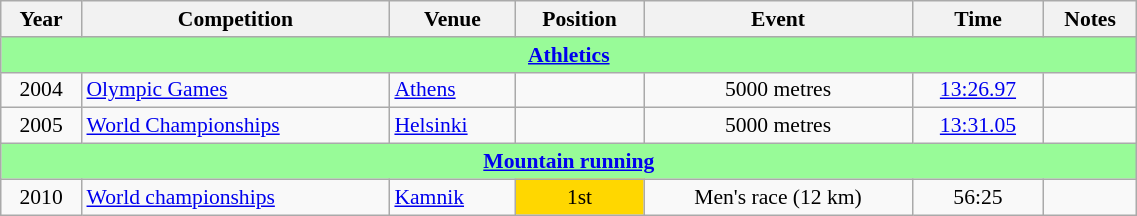<table class="wikitable" width=60% style="font-size:90%; text-align:center;">
<tr>
<th>Year</th>
<th>Competition</th>
<th>Venue</th>
<th>Position</th>
<th>Event</th>
<th>Time</th>
<th>Notes</th>
</tr>
<tr>
<td colspan="7" style="background:Palegreen;"><strong><a href='#'>Athletics</a></strong></td>
</tr>
<tr>
<td>2004</td>
<td align=left><a href='#'>Olympic Games</a></td>
<td align=left> <a href='#'>Athens</a></td>
<td></td>
<td>5000 metres</td>
<td><a href='#'>13:26.97</a></td>
<td></td>
</tr>
<tr>
<td>2005</td>
<td align=left><a href='#'>World Championships</a></td>
<td align=left> <a href='#'>Helsinki</a></td>
<td></td>
<td>5000 metres</td>
<td><a href='#'>13:31.05</a></td>
<td></td>
</tr>
<tr>
<td colspan="7" style="background:Palegreen;"><strong><a href='#'>Mountain running</a></strong></td>
</tr>
<tr>
<td>2010</td>
<td align=left><a href='#'>World championships</a></td>
<td align=left> <a href='#'>Kamnik</a></td>
<td bgcolor=gold>1st</td>
<td>Men's race (12 km)</td>
<td>56:25</td>
<td></td>
</tr>
</table>
